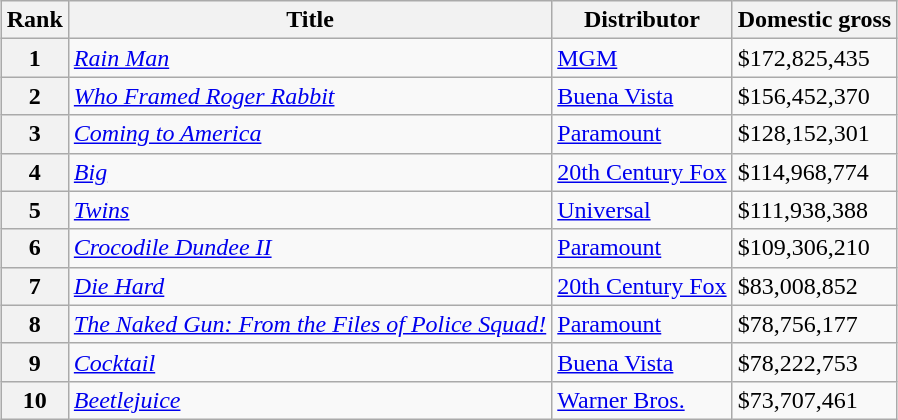<table class="wikitable sortable" style="margin:auto; margin:auto;">
<tr>
<th>Rank</th>
<th>Title</th>
<th>Distributor</th>
<th>Domestic gross</th>
</tr>
<tr>
<th style="text-align:center;">1</th>
<td><em><a href='#'>Rain Man</a></em></td>
<td><a href='#'>MGM</a></td>
<td>$172,825,435</td>
</tr>
<tr>
<th style="text-align:center;">2</th>
<td><em><a href='#'>Who Framed Roger Rabbit</a></em></td>
<td><a href='#'>Buena Vista</a></td>
<td>$156,452,370</td>
</tr>
<tr>
<th style="text-align:center;">3</th>
<td><em><a href='#'>Coming to America</a></em></td>
<td><a href='#'>Paramount</a></td>
<td>$128,152,301</td>
</tr>
<tr>
<th style="text-align:center;">4</th>
<td><em><a href='#'>Big</a></em></td>
<td><a href='#'>20th Century Fox</a></td>
<td>$114,968,774</td>
</tr>
<tr>
<th style="text-align:center;">5</th>
<td><em><a href='#'>Twins</a></em></td>
<td><a href='#'>Universal</a></td>
<td>$111,938,388</td>
</tr>
<tr>
<th style="text-align:center;">6</th>
<td><em><a href='#'>Crocodile Dundee II</a></em></td>
<td><a href='#'>Paramount</a></td>
<td>$109,306,210</td>
</tr>
<tr>
<th style="text-align:center;">7</th>
<td><em><a href='#'>Die Hard</a></em></td>
<td><a href='#'>20th Century Fox</a></td>
<td>$83,008,852</td>
</tr>
<tr>
<th style="text-align:center;">8</th>
<td><em><a href='#'>The Naked Gun: From the Files of Police Squad!</a></em></td>
<td><a href='#'>Paramount</a></td>
<td>$78,756,177</td>
</tr>
<tr>
<th style="text-align:center;">9</th>
<td><em><a href='#'>Cocktail</a></em></td>
<td><a href='#'>Buena Vista</a></td>
<td>$78,222,753</td>
</tr>
<tr>
<th style="text-align:center;">10</th>
<td><em><a href='#'>Beetlejuice</a></em></td>
<td><a href='#'>Warner Bros.</a></td>
<td>$73,707,461</td>
</tr>
</table>
